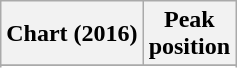<table class="wikitable sortable plainrowheaders" style="text-align:center">
<tr>
<th scope="col">Chart (2016)</th>
<th scope="col">Peak<br> position</th>
</tr>
<tr>
</tr>
<tr>
</tr>
<tr>
</tr>
<tr>
</tr>
<tr>
</tr>
<tr>
</tr>
<tr>
</tr>
<tr>
</tr>
<tr>
</tr>
<tr>
</tr>
<tr>
</tr>
<tr>
</tr>
<tr>
</tr>
<tr>
</tr>
<tr>
</tr>
</table>
